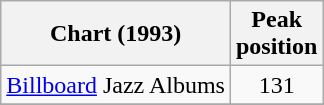<table class="wikitable">
<tr>
<th>Chart (1993)</th>
<th>Peak<br>position</th>
</tr>
<tr>
<td><a href='#'>Billboard</a> Jazz Albums</td>
<td align=center>131</td>
</tr>
<tr>
</tr>
</table>
